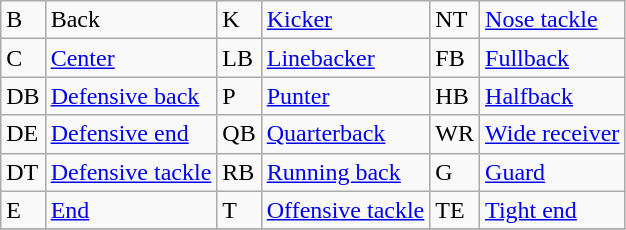<table class="wikitable">
<tr>
<td>B</td>
<td>Back</td>
<td>K</td>
<td><a href='#'>Kicker</a></td>
<td>NT</td>
<td><a href='#'>Nose tackle</a></td>
</tr>
<tr>
<td>C</td>
<td><a href='#'>Center</a></td>
<td>LB</td>
<td><a href='#'>Linebacker</a></td>
<td>FB</td>
<td><a href='#'>Fullback</a></td>
</tr>
<tr>
<td>DB</td>
<td><a href='#'>Defensive back</a></td>
<td>P</td>
<td><a href='#'>Punter</a></td>
<td>HB</td>
<td><a href='#'>Halfback</a></td>
</tr>
<tr>
<td>DE</td>
<td><a href='#'>Defensive end</a></td>
<td>QB</td>
<td><a href='#'>Quarterback</a></td>
<td>WR</td>
<td><a href='#'>Wide receiver</a></td>
</tr>
<tr>
<td>DT</td>
<td><a href='#'>Defensive tackle</a></td>
<td>RB</td>
<td><a href='#'>Running back</a></td>
<td>G</td>
<td><a href='#'>Guard</a></td>
</tr>
<tr>
<td>E</td>
<td><a href='#'>End</a></td>
<td>T</td>
<td><a href='#'>Offensive tackle</a></td>
<td>TE</td>
<td><a href='#'>Tight end</a></td>
</tr>
<tr>
</tr>
</table>
